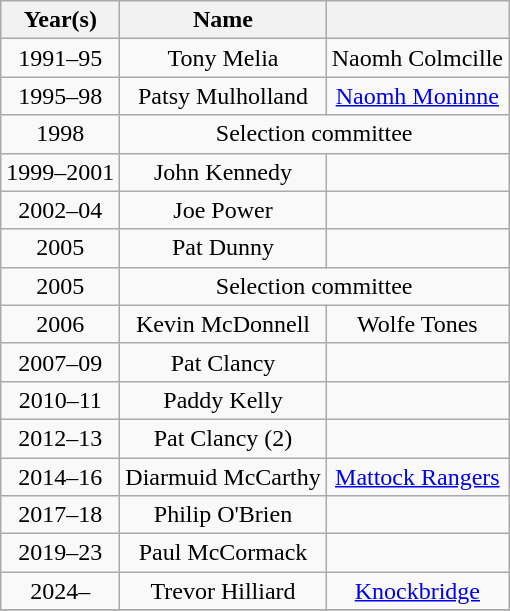<table class="wikitable" style="text-align: center;">
<tr>
<th>Year(s)</th>
<th>Name</th>
<th></th>
</tr>
<tr>
<td>1991–95</td>
<td style="text-align: center;">Tony Melia</td>
<td>Naomh Colmcille</td>
</tr>
<tr>
<td>1995–98</td>
<td>Patsy Mulholland</td>
<td><a href='#'>Naomh Moninne</a></td>
</tr>
<tr>
<td>1998</td>
<td colspan=2>Selection committee</td>
</tr>
<tr>
<td>1999–2001</td>
<td>John Kennedy</td>
<td><small></small></td>
</tr>
<tr>
<td>2002–04</td>
<td>Joe Power</td>
<td><small></small></td>
</tr>
<tr>
<td>2005</td>
<td>Pat Dunny</td>
<td><small></small></td>
</tr>
<tr>
<td>2005</td>
<td colspan=2>Selection committee</td>
</tr>
<tr>
<td>2006</td>
<td>Kevin McDonnell</td>
<td>Wolfe Tones</td>
</tr>
<tr>
<td>2007–09</td>
<td>Pat Clancy</td>
<td><small></small></td>
</tr>
<tr>
<td>2010–11</td>
<td>Paddy Kelly</td>
<td><small></small></td>
</tr>
<tr>
<td>2012–13</td>
<td>Pat Clancy (2)</td>
<td><small></small></td>
</tr>
<tr>
<td>2014–16</td>
<td>Diarmuid McCarthy</td>
<td><a href='#'>Mattock Rangers</a></td>
</tr>
<tr>
<td>2017–18</td>
<td>Philip O'Brien</td>
<td><small></small></td>
</tr>
<tr>
<td>2019–23</td>
<td>Paul McCormack</td>
<td><small></small></td>
</tr>
<tr>
<td>2024–</td>
<td>Trevor Hilliard</td>
<td><a href='#'>Knockbridge</a></td>
</tr>
<tr>
</tr>
</table>
